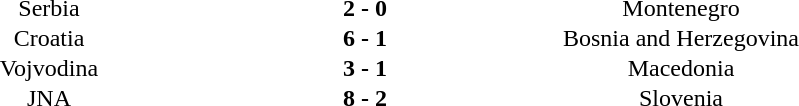<table border=0 cellpadding=1 cellspacing=1 width=50% style="border-collapse:collapse">
<tr align=center>
<th width=33%></th>
<th width=33%></th>
<th width=33%></th>
</tr>
<tr align=center>
<td>Serbia </td>
<td><strong>2 - 0</strong></td>
<td>Montenegro </td>
</tr>
<tr align=center>
<td>Croatia </td>
<td><strong>6 - 1</strong></td>
<td>Bosnia and Herzegovina </td>
</tr>
<tr align=center>
<td>Vojvodina </td>
<td><strong>3 - 1</strong></td>
<td>Macedonia </td>
</tr>
<tr align=center>
<td>JNA </td>
<td><strong>8 - 2</strong></td>
<td>Slovenia </td>
</tr>
</table>
